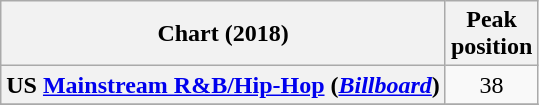<table class="wikitable sortable plainrowheaders" style="text-align:center">
<tr>
<th scope="col">Chart (2018)</th>
<th scope="col">Peak<br>position</th>
</tr>
<tr>
<th scope="row">US <a href='#'>Mainstream R&B/Hip-Hop</a> (<em><a href='#'>Billboard</a></em>)</th>
<td>38</td>
</tr>
<tr>
</tr>
</table>
